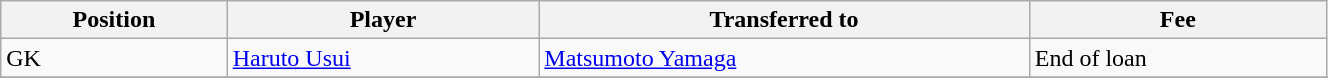<table class="wikitable sortable" style="width:70%; text-align:center; font-size:100%; text-align:left;">
<tr>
<th>Position</th>
<th>Player</th>
<th>Transferred to</th>
<th>Fee</th>
</tr>
<tr>
<td>GK</td>
<td> <a href='#'>Haruto Usui</a></td>
<td> <a href='#'>Matsumoto Yamaga</a></td>
<td>End of loan</td>
</tr>
<tr>
</tr>
</table>
